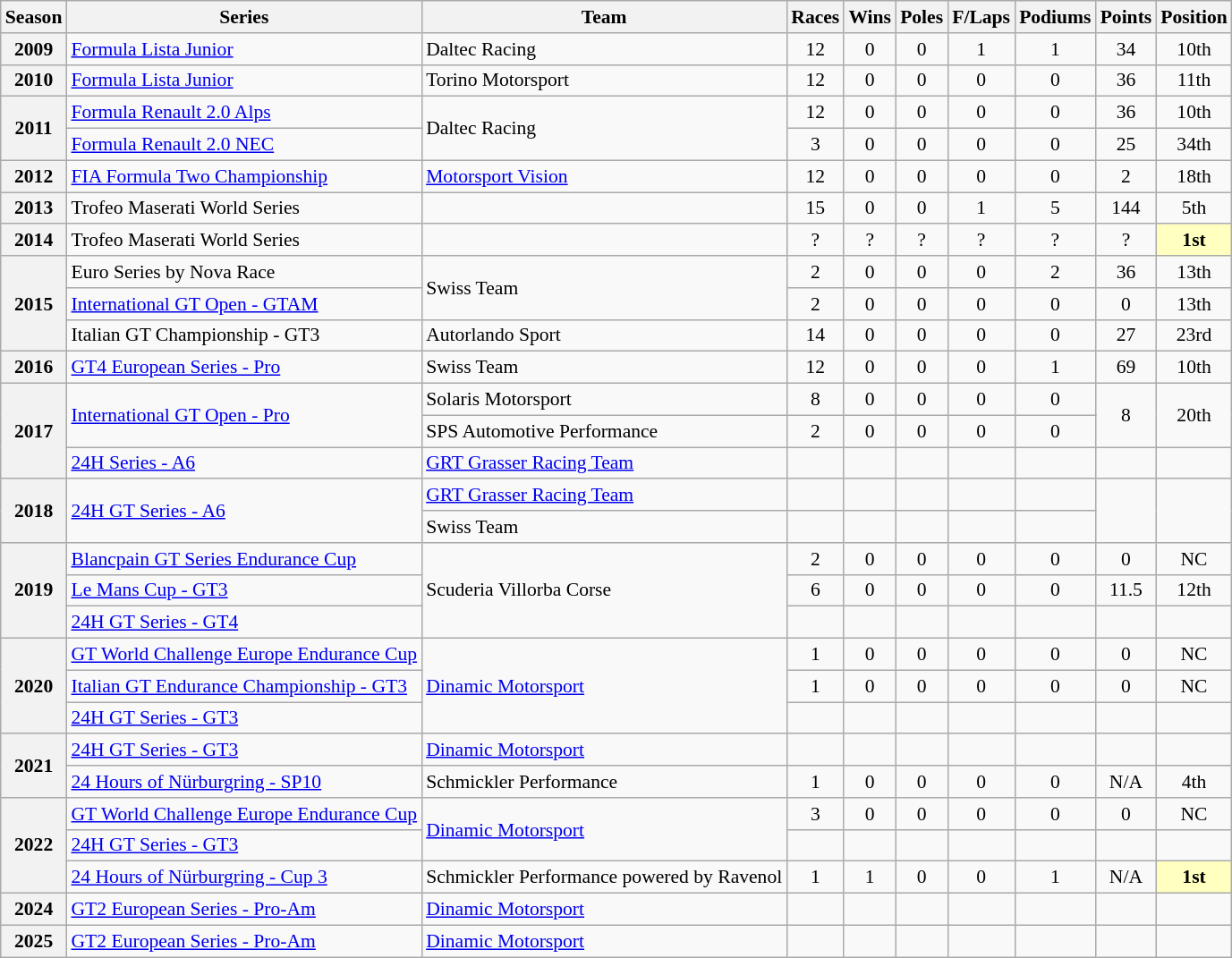<table class="wikitable" style="font-size: 90%; text-align:center">
<tr>
<th>Season</th>
<th>Series</th>
<th>Team</th>
<th>Races</th>
<th>Wins</th>
<th>Poles</th>
<th>F/Laps</th>
<th>Podiums</th>
<th>Points</th>
<th>Position</th>
</tr>
<tr>
<th>2009</th>
<td align=left><a href='#'>Formula Lista Junior</a></td>
<td align=left>Daltec Racing</td>
<td>12</td>
<td>0</td>
<td>0</td>
<td>1</td>
<td>1</td>
<td>34</td>
<td>10th</td>
</tr>
<tr>
<th>2010</th>
<td align=left><a href='#'>Formula Lista Junior</a></td>
<td align=left>Torino Motorsport</td>
<td>12</td>
<td>0</td>
<td>0</td>
<td>0</td>
<td>0</td>
<td>36</td>
<td>11th</td>
</tr>
<tr>
<th rowspan=2>2011</th>
<td align=left><a href='#'>Formula Renault 2.0 Alps</a></td>
<td rowspan=2 align=left>Daltec Racing</td>
<td>12</td>
<td>0</td>
<td>0</td>
<td>0</td>
<td>0</td>
<td>36</td>
<td>10th</td>
</tr>
<tr>
<td align=left><a href='#'>Formula Renault 2.0 NEC</a></td>
<td>3</td>
<td>0</td>
<td>0</td>
<td>0</td>
<td>0</td>
<td>25</td>
<td>34th</td>
</tr>
<tr>
<th>2012</th>
<td align=left><a href='#'>FIA Formula Two Championship</a></td>
<td align=left><a href='#'>Motorsport Vision</a></td>
<td>12</td>
<td>0</td>
<td>0</td>
<td>0</td>
<td>0</td>
<td>2</td>
<td>18th</td>
</tr>
<tr>
<th>2013</th>
<td align=left>Trofeo Maserati World Series</td>
<td></td>
<td>15</td>
<td>0</td>
<td>0</td>
<td>1</td>
<td>5</td>
<td>144</td>
<td>5th</td>
</tr>
<tr>
<th>2014</th>
<td align=left>Trofeo Maserati World Series</td>
<td></td>
<td>?</td>
<td>?</td>
<td>?</td>
<td>?</td>
<td>?</td>
<td>?</td>
<td style="background:#FFFFBF;"><strong>1st</strong></td>
</tr>
<tr>
<th rowspan="3">2015</th>
<td align=left>Euro Series by Nova Race</td>
<td rowspan="2" align=left>Swiss Team</td>
<td>2</td>
<td>0</td>
<td>0</td>
<td>0</td>
<td>2</td>
<td>36</td>
<td>13th</td>
</tr>
<tr>
<td align=left><a href='#'>International GT Open - GTAM</a></td>
<td>2</td>
<td>0</td>
<td>0</td>
<td>0</td>
<td>0</td>
<td>0</td>
<td>13th</td>
</tr>
<tr>
<td align=left>Italian GT Championship - GT3</td>
<td align=left>Autorlando Sport</td>
<td>14</td>
<td>0</td>
<td>0</td>
<td>0</td>
<td>0</td>
<td>27</td>
<td>23rd</td>
</tr>
<tr>
<th>2016</th>
<td align=left><a href='#'>GT4 European Series - Pro</a></td>
<td align=left>Swiss Team</td>
<td>12</td>
<td>0</td>
<td>0</td>
<td>0</td>
<td>1</td>
<td>69</td>
<td>10th</td>
</tr>
<tr>
<th rowspan="3">2017</th>
<td rowspan="2" align=left><a href='#'>International GT Open - Pro</a></td>
<td align=left>Solaris Motorsport</td>
<td>8</td>
<td>0</td>
<td>0</td>
<td>0</td>
<td>0</td>
<td rowspan="2">8</td>
<td rowspan="2">20th</td>
</tr>
<tr>
<td align=left>SPS Automotive Performance</td>
<td>2</td>
<td>0</td>
<td>0</td>
<td>0</td>
<td>0</td>
</tr>
<tr>
<td align=left><a href='#'>24H Series - A6</a></td>
<td align=left><a href='#'>GRT Grasser Racing Team</a></td>
<td></td>
<td></td>
<td></td>
<td></td>
<td></td>
<td></td>
<td></td>
</tr>
<tr>
<th rowspan="2">2018</th>
<td rowspan="2" align=left><a href='#'>24H GT Series - A6</a></td>
<td align=left><a href='#'>GRT Grasser Racing Team</a></td>
<td></td>
<td></td>
<td></td>
<td></td>
<td></td>
<td rowspan="2"></td>
<td rowspan="2"></td>
</tr>
<tr>
<td align=left>Swiss Team</td>
<td></td>
<td></td>
<td></td>
<td></td>
<td></td>
</tr>
<tr>
<th rowspan="3">2019</th>
<td align=left><a href='#'>Blancpain GT Series Endurance Cup</a></td>
<td rowspan="3" align="left">Scuderia Villorba Corse</td>
<td>2</td>
<td>0</td>
<td>0</td>
<td>0</td>
<td>0</td>
<td>0</td>
<td>NC</td>
</tr>
<tr>
<td align=left><a href='#'>Le Mans Cup - GT3</a></td>
<td>6</td>
<td>0</td>
<td>0</td>
<td>0</td>
<td>0</td>
<td>11.5</td>
<td>12th</td>
</tr>
<tr>
<td align=left><a href='#'>24H GT Series - GT4</a></td>
<td></td>
<td></td>
<td></td>
<td></td>
<td></td>
<td></td>
<td></td>
</tr>
<tr>
<th rowspan="3">2020</th>
<td align=left><a href='#'>GT World Challenge Europe Endurance Cup</a></td>
<td rowspan="3" align="left"><a href='#'>Dinamic Motorsport</a></td>
<td>1</td>
<td>0</td>
<td>0</td>
<td>0</td>
<td>0</td>
<td>0</td>
<td>NC</td>
</tr>
<tr>
<td align=left><a href='#'>Italian GT Endurance Championship - GT3</a></td>
<td>1</td>
<td>0</td>
<td>0</td>
<td>0</td>
<td>0</td>
<td>0</td>
<td>NC</td>
</tr>
<tr>
<td align=left><a href='#'>24H GT Series - GT3</a></td>
<td></td>
<td></td>
<td></td>
<td></td>
<td></td>
<td></td>
<td></td>
</tr>
<tr>
<th rowspan="2">2021</th>
<td align=left><a href='#'>24H GT Series - GT3</a></td>
<td align=left><a href='#'>Dinamic Motorsport</a></td>
<td></td>
<td></td>
<td></td>
<td></td>
<td></td>
<td></td>
<td></td>
</tr>
<tr>
<td align="left"><a href='#'>24 Hours of Nürburgring - SP10</a></td>
<td align="left">Schmickler Performance</td>
<td>1</td>
<td>0</td>
<td>0</td>
<td>0</td>
<td>0</td>
<td>N/A</td>
<td>4th</td>
</tr>
<tr>
<th rowspan="3">2022</th>
<td align=left><a href='#'>GT World Challenge Europe Endurance Cup</a></td>
<td rowspan="2" align="left"><a href='#'>Dinamic Motorsport</a></td>
<td>3</td>
<td>0</td>
<td>0</td>
<td>0</td>
<td>0</td>
<td>0</td>
<td>NC</td>
</tr>
<tr>
<td align=left><a href='#'>24H GT Series - GT3</a></td>
<td></td>
<td></td>
<td></td>
<td></td>
<td></td>
<td></td>
<td></td>
</tr>
<tr>
<td align=left><a href='#'>24 Hours of Nürburgring - Cup 3</a></td>
<td align=left>Schmickler Performance powered by Ravenol</td>
<td>1</td>
<td>1</td>
<td>0</td>
<td>0</td>
<td>1</td>
<td>N/A</td>
<td style="background:#FFFFBF;"><strong>1st</strong></td>
</tr>
<tr>
<th>2024</th>
<td align=left><a href='#'>GT2 European Series - Pro-Am</a></td>
<td align=left><a href='#'>Dinamic Motorsport</a></td>
<td></td>
<td></td>
<td></td>
<td></td>
<td></td>
<td></td>
<td></td>
</tr>
<tr>
<th>2025</th>
<td align=left><a href='#'>GT2 European Series - Pro-Am</a></td>
<td align=left><a href='#'>Dinamic Motorsport</a></td>
<td></td>
<td></td>
<td></td>
<td></td>
<td></td>
<td></td>
<td></td>
</tr>
</table>
